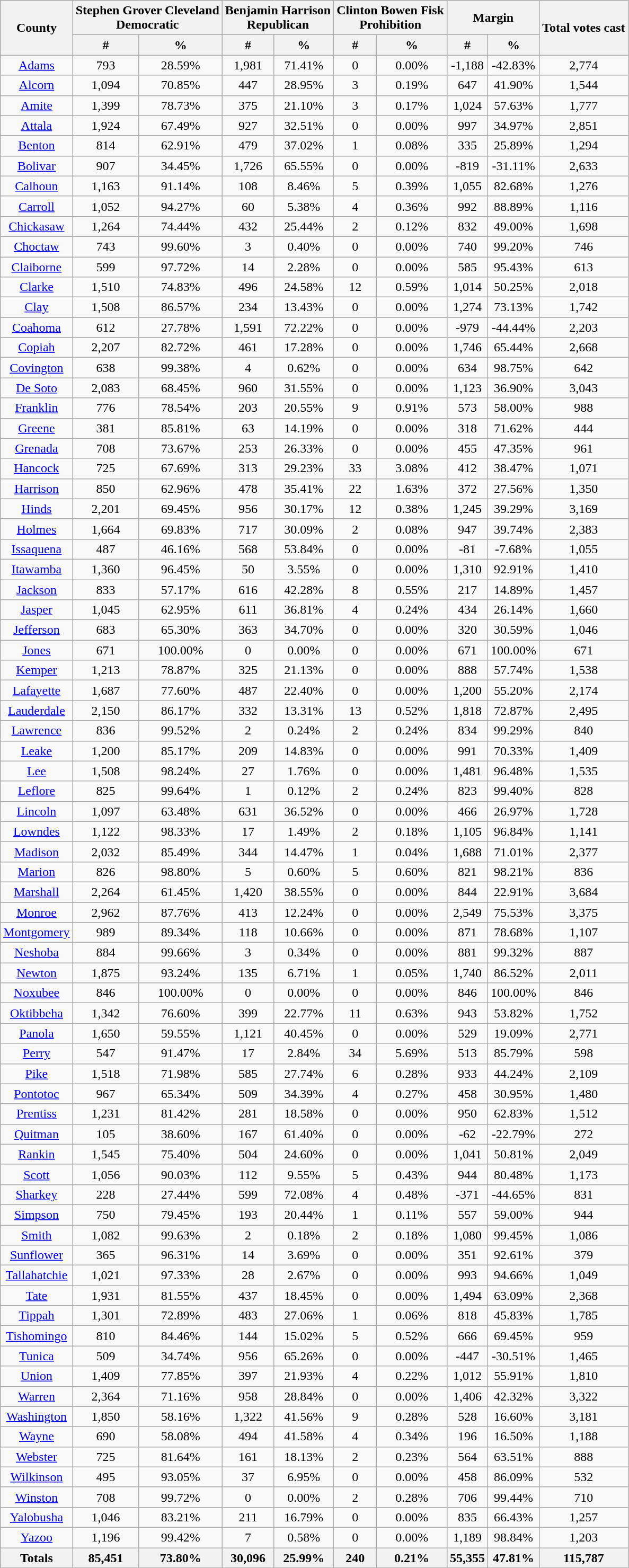<table class="wikitable sortable mw-collapsible mw-collapsed">
<tr>
<th rowspan="2">County</th>
<th colspan="2">Stephen Grover Cleveland<br>Democratic</th>
<th colspan="2">Benjamin Harrison<br>Republican</th>
<th colspan="2">Clinton Bowen Fisk<br>Prohibition</th>
<th colspan="2">Margin</th>
<th rowspan="2" data-sort-type="number">Total votes cast</th>
</tr>
<tr>
<th data-sort-type="number">#</th>
<th data-sort-type="number">%</th>
<th data-sort-type="number">#</th>
<th data-sort-type="number">%</th>
<th data-sort-type="number">#</th>
<th data-sort-type="number">%</th>
<th data-sort-type="number">#</th>
<th data-sort-type="number">%</th>
</tr>
<tr style="text-align:center;">
<td><a href='#'>Adams</a></td>
<td>793</td>
<td>28.59%</td>
<td>1,981</td>
<td>71.41%</td>
<td>0</td>
<td>0.00%</td>
<td>-1,188</td>
<td>-42.83%</td>
<td>2,774</td>
</tr>
<tr style="text-align:center;">
<td><a href='#'>Alcorn</a></td>
<td>1,094</td>
<td>70.85%</td>
<td>447</td>
<td>28.95%</td>
<td>3</td>
<td>0.19%</td>
<td>647</td>
<td>41.90%</td>
<td>1,544</td>
</tr>
<tr style="text-align:center;">
<td><a href='#'>Amite</a></td>
<td>1,399</td>
<td>78.73%</td>
<td>375</td>
<td>21.10%</td>
<td>3</td>
<td>0.17%</td>
<td>1,024</td>
<td>57.63%</td>
<td>1,777</td>
</tr>
<tr style="text-align:center;">
<td><a href='#'>Attala</a></td>
<td>1,924</td>
<td>67.49%</td>
<td>927</td>
<td>32.51%</td>
<td>0</td>
<td>0.00%</td>
<td>997</td>
<td>34.97%</td>
<td>2,851</td>
</tr>
<tr style="text-align:center;">
<td><a href='#'>Benton</a></td>
<td>814</td>
<td>62.91%</td>
<td>479</td>
<td>37.02%</td>
<td>1</td>
<td>0.08%</td>
<td>335</td>
<td>25.89%</td>
<td>1,294</td>
</tr>
<tr style="text-align:center;">
<td><a href='#'>Bolivar</a></td>
<td>907</td>
<td>34.45%</td>
<td>1,726</td>
<td>65.55%</td>
<td>0</td>
<td>0.00%</td>
<td>-819</td>
<td>-31.11%</td>
<td>2,633</td>
</tr>
<tr style="text-align:center;">
<td><a href='#'>Calhoun</a></td>
<td>1,163</td>
<td>91.14%</td>
<td>108</td>
<td>8.46%</td>
<td>5</td>
<td>0.39%</td>
<td>1,055</td>
<td>82.68%</td>
<td>1,276</td>
</tr>
<tr style="text-align:center;">
<td><a href='#'>Carroll</a></td>
<td>1,052</td>
<td>94.27%</td>
<td>60</td>
<td>5.38%</td>
<td>4</td>
<td>0.36%</td>
<td>992</td>
<td>88.89%</td>
<td>1,116</td>
</tr>
<tr style="text-align:center;">
<td><a href='#'>Chickasaw</a></td>
<td>1,264</td>
<td>74.44%</td>
<td>432</td>
<td>25.44%</td>
<td>2</td>
<td>0.12%</td>
<td>832</td>
<td>49.00%</td>
<td>1,698</td>
</tr>
<tr style="text-align:center;">
<td><a href='#'>Choctaw</a></td>
<td>743</td>
<td>99.60%</td>
<td>3</td>
<td>0.40%</td>
<td>0</td>
<td>0.00%</td>
<td>740</td>
<td>99.20%</td>
<td>746</td>
</tr>
<tr style="text-align:center;">
<td><a href='#'>Claiborne</a></td>
<td>599</td>
<td>97.72%</td>
<td>14</td>
<td>2.28%</td>
<td>0</td>
<td>0.00%</td>
<td>585</td>
<td>95.43%</td>
<td>613</td>
</tr>
<tr style="text-align:center;">
<td><a href='#'>Clarke</a></td>
<td>1,510</td>
<td>74.83%</td>
<td>496</td>
<td>24.58%</td>
<td>12</td>
<td>0.59%</td>
<td>1,014</td>
<td>50.25%</td>
<td>2,018</td>
</tr>
<tr style="text-align:center;">
<td><a href='#'>Clay</a></td>
<td>1,508</td>
<td>86.57%</td>
<td>234</td>
<td>13.43%</td>
<td>0</td>
<td>0.00%</td>
<td>1,274</td>
<td>73.13%</td>
<td>1,742</td>
</tr>
<tr style="text-align:center;">
<td><a href='#'>Coahoma</a></td>
<td>612</td>
<td>27.78%</td>
<td>1,591</td>
<td>72.22%</td>
<td>0</td>
<td>0.00%</td>
<td>-979</td>
<td>-44.44%</td>
<td>2,203</td>
</tr>
<tr style="text-align:center;">
<td><a href='#'>Copiah</a></td>
<td>2,207</td>
<td>82.72%</td>
<td>461</td>
<td>17.28%</td>
<td>0</td>
<td>0.00%</td>
<td>1,746</td>
<td>65.44%</td>
<td>2,668</td>
</tr>
<tr style="text-align:center;">
<td><a href='#'>Covington</a></td>
<td>638</td>
<td>99.38%</td>
<td>4</td>
<td>0.62%</td>
<td>0</td>
<td>0.00%</td>
<td>634</td>
<td>98.75%</td>
<td>642</td>
</tr>
<tr style="text-align:center;">
<td><a href='#'>De Soto</a></td>
<td>2,083</td>
<td>68.45%</td>
<td>960</td>
<td>31.55%</td>
<td>0</td>
<td>0.00%</td>
<td>1,123</td>
<td>36.90%</td>
<td>3,043</td>
</tr>
<tr style="text-align:center;">
<td><a href='#'>Franklin</a></td>
<td>776</td>
<td>78.54%</td>
<td>203</td>
<td>20.55%</td>
<td>9</td>
<td>0.91%</td>
<td>573</td>
<td>58.00%</td>
<td>988</td>
</tr>
<tr style="text-align:center;">
<td><a href='#'>Greene</a></td>
<td>381</td>
<td>85.81%</td>
<td>63</td>
<td>14.19%</td>
<td>0</td>
<td>0.00%</td>
<td>318</td>
<td>71.62%</td>
<td>444</td>
</tr>
<tr style="text-align:center;">
<td><a href='#'>Grenada</a></td>
<td>708</td>
<td>73.67%</td>
<td>253</td>
<td>26.33%</td>
<td>0</td>
<td>0.00%</td>
<td>455</td>
<td>47.35%</td>
<td>961</td>
</tr>
<tr style="text-align:center;">
<td><a href='#'>Hancock</a></td>
<td>725</td>
<td>67.69%</td>
<td>313</td>
<td>29.23%</td>
<td>33</td>
<td>3.08%</td>
<td>412</td>
<td>38.47%</td>
<td>1,071</td>
</tr>
<tr style="text-align:center;">
<td><a href='#'>Harrison</a></td>
<td>850</td>
<td>62.96%</td>
<td>478</td>
<td>35.41%</td>
<td>22</td>
<td>1.63%</td>
<td>372</td>
<td>27.56%</td>
<td>1,350</td>
</tr>
<tr style="text-align:center;">
<td><a href='#'>Hinds</a></td>
<td>2,201</td>
<td>69.45%</td>
<td>956</td>
<td>30.17%</td>
<td>12</td>
<td>0.38%</td>
<td>1,245</td>
<td>39.29%</td>
<td>3,169</td>
</tr>
<tr style="text-align:center;">
<td><a href='#'>Holmes</a></td>
<td>1,664</td>
<td>69.83%</td>
<td>717</td>
<td>30.09%</td>
<td>2</td>
<td>0.08%</td>
<td>947</td>
<td>39.74%</td>
<td>2,383</td>
</tr>
<tr style="text-align:center;">
<td><a href='#'>Issaquena</a></td>
<td>487</td>
<td>46.16%</td>
<td>568</td>
<td>53.84%</td>
<td>0</td>
<td>0.00%</td>
<td>-81</td>
<td>-7.68%</td>
<td>1,055</td>
</tr>
<tr style="text-align:center;">
<td><a href='#'>Itawamba</a></td>
<td>1,360</td>
<td>96.45%</td>
<td>50</td>
<td>3.55%</td>
<td>0</td>
<td>0.00%</td>
<td>1,310</td>
<td>92.91%</td>
<td>1,410</td>
</tr>
<tr style="text-align:center;">
<td><a href='#'>Jackson</a></td>
<td>833</td>
<td>57.17%</td>
<td>616</td>
<td>42.28%</td>
<td>8</td>
<td>0.55%</td>
<td>217</td>
<td>14.89%</td>
<td>1,457</td>
</tr>
<tr style="text-align:center;">
<td><a href='#'>Jasper</a></td>
<td>1,045</td>
<td>62.95%</td>
<td>611</td>
<td>36.81%</td>
<td>4</td>
<td>0.24%</td>
<td>434</td>
<td>26.14%</td>
<td>1,660</td>
</tr>
<tr style="text-align:center;">
<td><a href='#'>Jefferson</a></td>
<td>683</td>
<td>65.30%</td>
<td>363</td>
<td>34.70%</td>
<td>0</td>
<td>0.00%</td>
<td>320</td>
<td>30.59%</td>
<td>1,046</td>
</tr>
<tr style="text-align:center;">
<td><a href='#'>Jones</a></td>
<td>671</td>
<td>100.00%</td>
<td>0</td>
<td>0.00%</td>
<td>0</td>
<td>0.00%</td>
<td>671</td>
<td>100.00%</td>
<td>671</td>
</tr>
<tr style="text-align:center;">
<td><a href='#'>Kemper</a></td>
<td>1,213</td>
<td>78.87%</td>
<td>325</td>
<td>21.13%</td>
<td>0</td>
<td>0.00%</td>
<td>888</td>
<td>57.74%</td>
<td>1,538</td>
</tr>
<tr style="text-align:center;">
<td><a href='#'>Lafayette</a></td>
<td>1,687</td>
<td>77.60%</td>
<td>487</td>
<td>22.40%</td>
<td>0</td>
<td>0.00%</td>
<td>1,200</td>
<td>55.20%</td>
<td>2,174</td>
</tr>
<tr style="text-align:center;">
<td><a href='#'>Lauderdale</a></td>
<td>2,150</td>
<td>86.17%</td>
<td>332</td>
<td>13.31%</td>
<td>13</td>
<td>0.52%</td>
<td>1,818</td>
<td>72.87%</td>
<td>2,495</td>
</tr>
<tr style="text-align:center;">
<td><a href='#'>Lawrence</a></td>
<td>836</td>
<td>99.52%</td>
<td>2</td>
<td>0.24%</td>
<td>2</td>
<td>0.24%</td>
<td>834</td>
<td>99.29%</td>
<td>840</td>
</tr>
<tr style="text-align:center;">
<td><a href='#'>Leake</a></td>
<td>1,200</td>
<td>85.17%</td>
<td>209</td>
<td>14.83%</td>
<td>0</td>
<td>0.00%</td>
<td>991</td>
<td>70.33%</td>
<td>1,409</td>
</tr>
<tr style="text-align:center;">
<td><a href='#'>Lee</a></td>
<td>1,508</td>
<td>98.24%</td>
<td>27</td>
<td>1.76%</td>
<td>0</td>
<td>0.00%</td>
<td>1,481</td>
<td>96.48%</td>
<td>1,535</td>
</tr>
<tr style="text-align:center;">
<td><a href='#'>Leflore</a></td>
<td>825</td>
<td>99.64%</td>
<td>1</td>
<td>0.12%</td>
<td>2</td>
<td>0.24%</td>
<td>823</td>
<td>99.40%</td>
<td>828</td>
</tr>
<tr style="text-align:center;">
<td><a href='#'>Lincoln</a></td>
<td>1,097</td>
<td>63.48%</td>
<td>631</td>
<td>36.52%</td>
<td>0</td>
<td>0.00%</td>
<td>466</td>
<td>26.97%</td>
<td>1,728</td>
</tr>
<tr style="text-align:center;">
<td><a href='#'>Lowndes</a></td>
<td>1,122</td>
<td>98.33%</td>
<td>17</td>
<td>1.49%</td>
<td>2</td>
<td>0.18%</td>
<td>1,105</td>
<td>96.84%</td>
<td>1,141</td>
</tr>
<tr style="text-align:center;">
<td><a href='#'>Madison</a></td>
<td>2,032</td>
<td>85.49%</td>
<td>344</td>
<td>14.47%</td>
<td>1</td>
<td>0.04%</td>
<td>1,688</td>
<td>71.01%</td>
<td>2,377</td>
</tr>
<tr style="text-align:center;">
<td><a href='#'>Marion</a></td>
<td>826</td>
<td>98.80%</td>
<td>5</td>
<td>0.60%</td>
<td>5</td>
<td>0.60%</td>
<td>821</td>
<td>98.21%</td>
<td>836</td>
</tr>
<tr style="text-align:center;">
<td><a href='#'>Marshall</a></td>
<td>2,264</td>
<td>61.45%</td>
<td>1,420</td>
<td>38.55%</td>
<td>0</td>
<td>0.00%</td>
<td>844</td>
<td>22.91%</td>
<td>3,684</td>
</tr>
<tr style="text-align:center;">
<td><a href='#'>Monroe</a></td>
<td>2,962</td>
<td>87.76%</td>
<td>413</td>
<td>12.24%</td>
<td>0</td>
<td>0.00%</td>
<td>2,549</td>
<td>75.53%</td>
<td>3,375</td>
</tr>
<tr style="text-align:center;">
<td><a href='#'>Montgomery</a></td>
<td>989</td>
<td>89.34%</td>
<td>118</td>
<td>10.66%</td>
<td>0</td>
<td>0.00%</td>
<td>871</td>
<td>78.68%</td>
<td>1,107</td>
</tr>
<tr style="text-align:center;">
<td><a href='#'>Neshoba</a></td>
<td>884</td>
<td>99.66%</td>
<td>3</td>
<td>0.34%</td>
<td>0</td>
<td>0.00%</td>
<td>881</td>
<td>99.32%</td>
<td>887</td>
</tr>
<tr style="text-align:center;">
<td><a href='#'>Newton</a></td>
<td>1,875</td>
<td>93.24%</td>
<td>135</td>
<td>6.71%</td>
<td>1</td>
<td>0.05%</td>
<td>1,740</td>
<td>86.52%</td>
<td>2,011</td>
</tr>
<tr style="text-align:center;">
<td><a href='#'>Noxubee</a></td>
<td>846</td>
<td>100.00%</td>
<td>0</td>
<td>0.00%</td>
<td>0</td>
<td>0.00%</td>
<td>846</td>
<td>100.00%</td>
<td>846</td>
</tr>
<tr style="text-align:center;">
<td><a href='#'>Oktibbeha</a></td>
<td>1,342</td>
<td>76.60%</td>
<td>399</td>
<td>22.77%</td>
<td>11</td>
<td>0.63%</td>
<td>943</td>
<td>53.82%</td>
<td>1,752</td>
</tr>
<tr style="text-align:center;">
<td><a href='#'>Panola</a></td>
<td>1,650</td>
<td>59.55%</td>
<td>1,121</td>
<td>40.45%</td>
<td>0</td>
<td>0.00%</td>
<td>529</td>
<td>19.09%</td>
<td>2,771</td>
</tr>
<tr style="text-align:center;">
<td><a href='#'>Perry</a></td>
<td>547</td>
<td>91.47%</td>
<td>17</td>
<td>2.84%</td>
<td>34</td>
<td>5.69%</td>
<td>513</td>
<td>85.79%</td>
<td>598</td>
</tr>
<tr style="text-align:center;">
<td><a href='#'>Pike</a></td>
<td>1,518</td>
<td>71.98%</td>
<td>585</td>
<td>27.74%</td>
<td>6</td>
<td>0.28%</td>
<td>933</td>
<td>44.24%</td>
<td>2,109</td>
</tr>
<tr style="text-align:center;">
<td><a href='#'>Pontotoc</a></td>
<td>967</td>
<td>65.34%</td>
<td>509</td>
<td>34.39%</td>
<td>4</td>
<td>0.27%</td>
<td>458</td>
<td>30.95%</td>
<td>1,480</td>
</tr>
<tr style="text-align:center;">
<td><a href='#'>Prentiss</a></td>
<td>1,231</td>
<td>81.42%</td>
<td>281</td>
<td>18.58%</td>
<td>0</td>
<td>0.00%</td>
<td>950</td>
<td>62.83%</td>
<td>1,512</td>
</tr>
<tr style="text-align:center;">
<td><a href='#'>Quitman</a></td>
<td>105</td>
<td>38.60%</td>
<td>167</td>
<td>61.40%</td>
<td>0</td>
<td>0.00%</td>
<td>-62</td>
<td>-22.79%</td>
<td>272</td>
</tr>
<tr style="text-align:center;">
<td><a href='#'>Rankin</a></td>
<td>1,545</td>
<td>75.40%</td>
<td>504</td>
<td>24.60%</td>
<td>0</td>
<td>0.00%</td>
<td>1,041</td>
<td>50.81%</td>
<td>2,049</td>
</tr>
<tr style="text-align:center;">
<td><a href='#'>Scott</a></td>
<td>1,056</td>
<td>90.03%</td>
<td>112</td>
<td>9.55%</td>
<td>5</td>
<td>0.43%</td>
<td>944</td>
<td>80.48%</td>
<td>1,173</td>
</tr>
<tr style="text-align:center;">
<td><a href='#'>Sharkey</a></td>
<td>228</td>
<td>27.44%</td>
<td>599</td>
<td>72.08%</td>
<td>4</td>
<td>0.48%</td>
<td>-371</td>
<td>-44.65%</td>
<td>831</td>
</tr>
<tr style="text-align:center;">
<td><a href='#'>Simpson</a></td>
<td>750</td>
<td>79.45%</td>
<td>193</td>
<td>20.44%</td>
<td>1</td>
<td>0.11%</td>
<td>557</td>
<td>59.00%</td>
<td>944</td>
</tr>
<tr style="text-align:center;">
<td><a href='#'>Smith</a></td>
<td>1,082</td>
<td>99.63%</td>
<td>2</td>
<td>0.18%</td>
<td>2</td>
<td>0.18%</td>
<td>1,080</td>
<td>99.45%</td>
<td>1,086</td>
</tr>
<tr style="text-align:center;">
<td><a href='#'>Sunflower</a></td>
<td>365</td>
<td>96.31%</td>
<td>14</td>
<td>3.69%</td>
<td>0</td>
<td>0.00%</td>
<td>351</td>
<td>92.61%</td>
<td>379</td>
</tr>
<tr style="text-align:center;">
<td><a href='#'>Tallahatchie</a></td>
<td>1,021</td>
<td>97.33%</td>
<td>28</td>
<td>2.67%</td>
<td>0</td>
<td>0.00%</td>
<td>993</td>
<td>94.66%</td>
<td>1,049</td>
</tr>
<tr style="text-align:center;">
<td><a href='#'>Tate</a></td>
<td>1,931</td>
<td>81.55%</td>
<td>437</td>
<td>18.45%</td>
<td>0</td>
<td>0.00%</td>
<td>1,494</td>
<td>63.09%</td>
<td>2,368</td>
</tr>
<tr style="text-align:center;">
<td><a href='#'>Tippah</a></td>
<td>1,301</td>
<td>72.89%</td>
<td>483</td>
<td>27.06%</td>
<td>1</td>
<td>0.06%</td>
<td>818</td>
<td>45.83%</td>
<td>1,785</td>
</tr>
<tr style="text-align:center;">
<td><a href='#'>Tishomingo</a></td>
<td>810</td>
<td>84.46%</td>
<td>144</td>
<td>15.02%</td>
<td>5</td>
<td>0.52%</td>
<td>666</td>
<td>69.45%</td>
<td>959</td>
</tr>
<tr style="text-align:center;">
<td><a href='#'>Tunica</a></td>
<td>509</td>
<td>34.74%</td>
<td>956</td>
<td>65.26%</td>
<td>0</td>
<td>0.00%</td>
<td>-447</td>
<td>-30.51%</td>
<td>1,465</td>
</tr>
<tr style="text-align:center;">
<td><a href='#'>Union</a></td>
<td>1,409</td>
<td>77.85%</td>
<td>397</td>
<td>21.93%</td>
<td>4</td>
<td>0.22%</td>
<td>1,012</td>
<td>55.91%</td>
<td>1,810</td>
</tr>
<tr style="text-align:center;">
<td><a href='#'>Warren</a></td>
<td>2,364</td>
<td>71.16%</td>
<td>958</td>
<td>28.84%</td>
<td>0</td>
<td>0.00%</td>
<td>1,406</td>
<td>42.32%</td>
<td>3,322</td>
</tr>
<tr style="text-align:center;">
<td><a href='#'>Washington</a></td>
<td>1,850</td>
<td>58.16%</td>
<td>1,322</td>
<td>41.56%</td>
<td>9</td>
<td>0.28%</td>
<td>528</td>
<td>16.60%</td>
<td>3,181</td>
</tr>
<tr style="text-align:center;">
<td><a href='#'>Wayne</a></td>
<td>690</td>
<td>58.08%</td>
<td>494</td>
<td>41.58%</td>
<td>4</td>
<td>0.34%</td>
<td>196</td>
<td>16.50%</td>
<td>1,188</td>
</tr>
<tr style="text-align:center;">
<td><a href='#'>Webster</a></td>
<td>725</td>
<td>81.64%</td>
<td>161</td>
<td>18.13%</td>
<td>2</td>
<td>0.23%</td>
<td>564</td>
<td>63.51%</td>
<td>888</td>
</tr>
<tr style="text-align:center;">
<td><a href='#'>Wilkinson</a></td>
<td>495</td>
<td>93.05%</td>
<td>37</td>
<td>6.95%</td>
<td>0</td>
<td>0.00%</td>
<td>458</td>
<td>86.09%</td>
<td>532</td>
</tr>
<tr style="text-align:center;">
<td><a href='#'>Winston</a></td>
<td>708</td>
<td>99.72%</td>
<td>0</td>
<td>0.00%</td>
<td>2</td>
<td>0.28%</td>
<td>706</td>
<td>99.44%</td>
<td>710</td>
</tr>
<tr style="text-align:center;">
<td><a href='#'>Yalobusha</a></td>
<td>1,046</td>
<td>83.21%</td>
<td>211</td>
<td>16.79%</td>
<td>0</td>
<td>0.00%</td>
<td>835</td>
<td>66.43%</td>
<td>1,257</td>
</tr>
<tr style="text-align:center;">
<td><a href='#'>Yazoo</a></td>
<td>1,196</td>
<td>99.42%</td>
<td>7</td>
<td>0.58%</td>
<td>0</td>
<td>0.00%</td>
<td>1,189</td>
<td>98.84%</td>
<td>1,203</td>
</tr>
<tr>
<th>Totals</th>
<th>85,451</th>
<th>73.80%</th>
<th>30,096</th>
<th>25.99%</th>
<th>240</th>
<th>0.21%</th>
<th>55,355</th>
<th>47.81%</th>
<th>115,787</th>
</tr>
</table>
